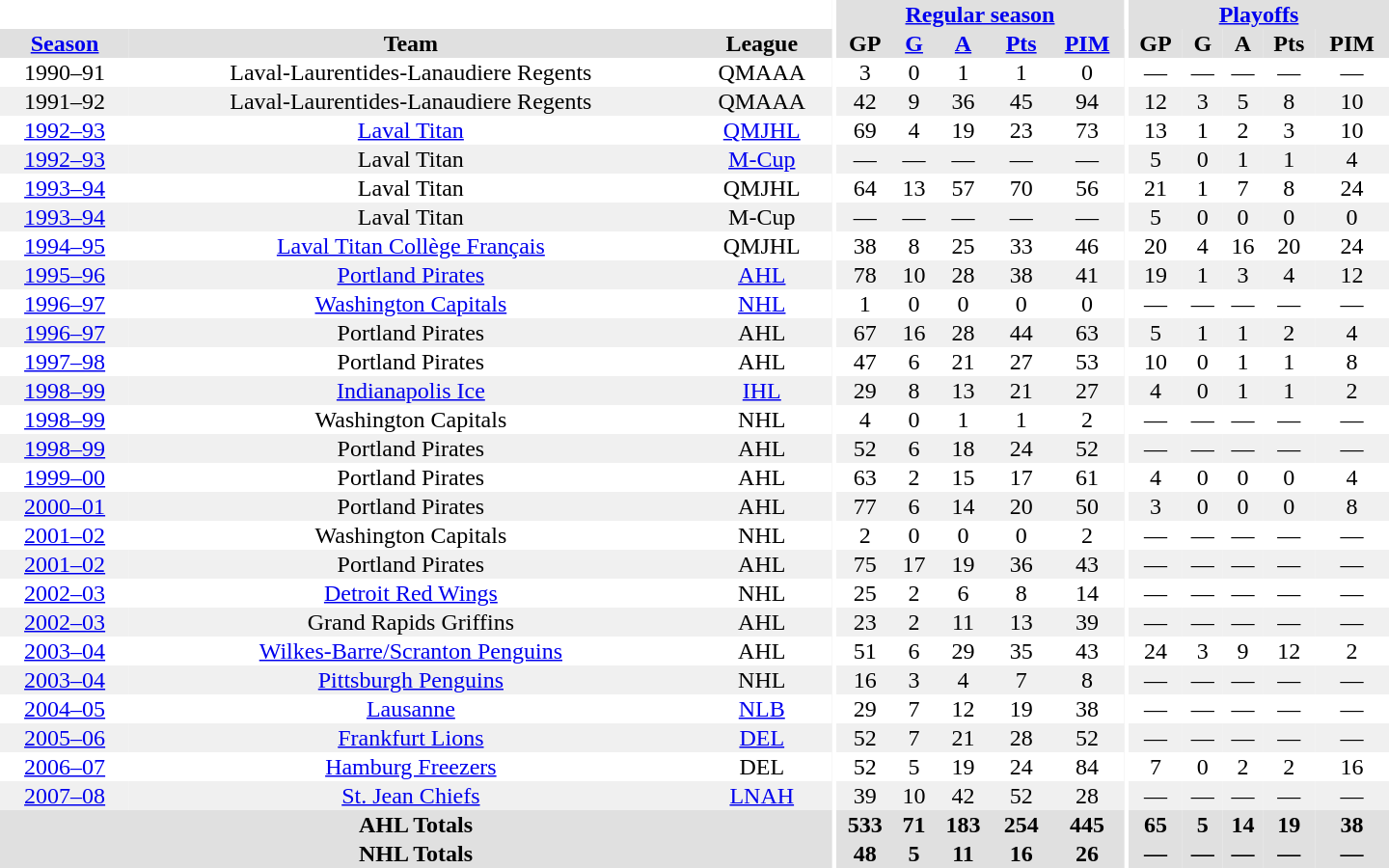<table border="0" cellpadding="1" cellspacing="0" style="text-align:center; width:60em">
<tr bgcolor="#e0e0e0">
<th colspan="3" bgcolor="#ffffff"></th>
<th rowspan="100" bgcolor="#ffffff"></th>
<th colspan="5"><a href='#'>Regular season</a></th>
<th rowspan="100" bgcolor="#ffffff"></th>
<th colspan="5"><a href='#'>Playoffs</a></th>
</tr>
<tr bgcolor="#e0e0e0">
<th><a href='#'>Season</a></th>
<th>Team</th>
<th>League</th>
<th>GP</th>
<th><a href='#'>G</a></th>
<th><a href='#'>A</a></th>
<th><a href='#'>Pts</a></th>
<th><a href='#'>PIM</a></th>
<th>GP</th>
<th>G</th>
<th>A</th>
<th>Pts</th>
<th>PIM</th>
</tr>
<tr>
<td>1990–91</td>
<td>Laval-Laurentides-Lanaudiere Regents</td>
<td>QMAAA</td>
<td>3</td>
<td>0</td>
<td>1</td>
<td>1</td>
<td>0</td>
<td>—</td>
<td>—</td>
<td>—</td>
<td>—</td>
<td>—</td>
</tr>
<tr bgcolor="#f0f0f0">
<td>1991–92</td>
<td>Laval-Laurentides-Lanaudiere Regents</td>
<td>QMAAA</td>
<td>42</td>
<td>9</td>
<td>36</td>
<td>45</td>
<td>94</td>
<td>12</td>
<td>3</td>
<td>5</td>
<td>8</td>
<td>10</td>
</tr>
<tr>
<td><a href='#'>1992–93</a></td>
<td><a href='#'>Laval Titan</a></td>
<td><a href='#'>QMJHL</a></td>
<td>69</td>
<td>4</td>
<td>19</td>
<td>23</td>
<td>73</td>
<td>13</td>
<td>1</td>
<td>2</td>
<td>3</td>
<td>10</td>
</tr>
<tr bgcolor="#f0f0f0">
<td><a href='#'>1992–93</a></td>
<td>Laval Titan</td>
<td><a href='#'>M-Cup</a></td>
<td>—</td>
<td>—</td>
<td>—</td>
<td>—</td>
<td>—</td>
<td>5</td>
<td>0</td>
<td>1</td>
<td>1</td>
<td>4</td>
</tr>
<tr>
<td><a href='#'>1993–94</a></td>
<td>Laval Titan</td>
<td>QMJHL</td>
<td>64</td>
<td>13</td>
<td>57</td>
<td>70</td>
<td>56</td>
<td>21</td>
<td>1</td>
<td>7</td>
<td>8</td>
<td>24</td>
</tr>
<tr bgcolor="#f0f0f0">
<td><a href='#'>1993–94</a></td>
<td>Laval Titan</td>
<td>M-Cup</td>
<td>—</td>
<td>—</td>
<td>—</td>
<td>—</td>
<td>—</td>
<td>5</td>
<td>0</td>
<td>0</td>
<td>0</td>
<td>0</td>
</tr>
<tr>
<td><a href='#'>1994–95</a></td>
<td><a href='#'>Laval Titan Collège Français</a></td>
<td>QMJHL</td>
<td>38</td>
<td>8</td>
<td>25</td>
<td>33</td>
<td>46</td>
<td>20</td>
<td>4</td>
<td>16</td>
<td>20</td>
<td>24</td>
</tr>
<tr bgcolor="#f0f0f0">
<td><a href='#'>1995–96</a></td>
<td><a href='#'>Portland Pirates</a></td>
<td><a href='#'>AHL</a></td>
<td>78</td>
<td>10</td>
<td>28</td>
<td>38</td>
<td>41</td>
<td>19</td>
<td>1</td>
<td>3</td>
<td>4</td>
<td>12</td>
</tr>
<tr>
<td><a href='#'>1996–97</a></td>
<td><a href='#'>Washington Capitals</a></td>
<td><a href='#'>NHL</a></td>
<td>1</td>
<td>0</td>
<td>0</td>
<td>0</td>
<td>0</td>
<td>—</td>
<td>—</td>
<td>—</td>
<td>—</td>
<td>—</td>
</tr>
<tr bgcolor="#f0f0f0">
<td><a href='#'>1996–97</a></td>
<td>Portland Pirates</td>
<td>AHL</td>
<td>67</td>
<td>16</td>
<td>28</td>
<td>44</td>
<td>63</td>
<td>5</td>
<td>1</td>
<td>1</td>
<td>2</td>
<td>4</td>
</tr>
<tr>
<td><a href='#'>1997–98</a></td>
<td>Portland Pirates</td>
<td>AHL</td>
<td>47</td>
<td>6</td>
<td>21</td>
<td>27</td>
<td>53</td>
<td>10</td>
<td>0</td>
<td>1</td>
<td>1</td>
<td>8</td>
</tr>
<tr bgcolor="#f0f0f0">
<td><a href='#'>1998–99</a></td>
<td><a href='#'>Indianapolis Ice</a></td>
<td><a href='#'>IHL</a></td>
<td>29</td>
<td>8</td>
<td>13</td>
<td>21</td>
<td>27</td>
<td>4</td>
<td>0</td>
<td>1</td>
<td>1</td>
<td>2</td>
</tr>
<tr>
<td><a href='#'>1998–99</a></td>
<td>Washington Capitals</td>
<td>NHL</td>
<td>4</td>
<td>0</td>
<td>1</td>
<td>1</td>
<td>2</td>
<td>—</td>
<td>—</td>
<td>—</td>
<td>—</td>
<td>—</td>
</tr>
<tr bgcolor="#f0f0f0">
<td><a href='#'>1998–99</a></td>
<td>Portland Pirates</td>
<td>AHL</td>
<td>52</td>
<td>6</td>
<td>18</td>
<td>24</td>
<td>52</td>
<td>—</td>
<td>—</td>
<td>—</td>
<td>—</td>
<td>—</td>
</tr>
<tr>
<td><a href='#'>1999–00</a></td>
<td>Portland Pirates</td>
<td>AHL</td>
<td>63</td>
<td>2</td>
<td>15</td>
<td>17</td>
<td>61</td>
<td>4</td>
<td>0</td>
<td>0</td>
<td>0</td>
<td>4</td>
</tr>
<tr bgcolor="#f0f0f0">
<td><a href='#'>2000–01</a></td>
<td>Portland Pirates</td>
<td>AHL</td>
<td>77</td>
<td>6</td>
<td>14</td>
<td>20</td>
<td>50</td>
<td>3</td>
<td>0</td>
<td>0</td>
<td>0</td>
<td>8</td>
</tr>
<tr>
<td><a href='#'>2001–02</a></td>
<td>Washington Capitals</td>
<td>NHL</td>
<td>2</td>
<td>0</td>
<td>0</td>
<td>0</td>
<td>2</td>
<td>—</td>
<td>—</td>
<td>—</td>
<td>—</td>
<td>—</td>
</tr>
<tr bgcolor="#f0f0f0">
<td><a href='#'>2001–02</a></td>
<td>Portland Pirates</td>
<td>AHL</td>
<td>75</td>
<td>17</td>
<td>19</td>
<td>36</td>
<td>43</td>
<td>—</td>
<td>—</td>
<td>—</td>
<td>—</td>
<td>—</td>
</tr>
<tr>
<td><a href='#'>2002–03</a></td>
<td><a href='#'>Detroit Red Wings</a></td>
<td>NHL</td>
<td>25</td>
<td>2</td>
<td>6</td>
<td>8</td>
<td>14</td>
<td>—</td>
<td>—</td>
<td>—</td>
<td>—</td>
<td>—</td>
</tr>
<tr bgcolor="#f0f0f0">
<td><a href='#'>2002–03</a></td>
<td>Grand Rapids Griffins</td>
<td>AHL</td>
<td>23</td>
<td>2</td>
<td>11</td>
<td>13</td>
<td>39</td>
<td>—</td>
<td>—</td>
<td>—</td>
<td>—</td>
<td>—</td>
</tr>
<tr>
<td><a href='#'>2003–04</a></td>
<td><a href='#'>Wilkes-Barre/Scranton Penguins</a></td>
<td>AHL</td>
<td>51</td>
<td>6</td>
<td>29</td>
<td>35</td>
<td>43</td>
<td>24</td>
<td>3</td>
<td>9</td>
<td>12</td>
<td>2</td>
</tr>
<tr bgcolor="#f0f0f0">
<td><a href='#'>2003–04</a></td>
<td><a href='#'>Pittsburgh Penguins</a></td>
<td>NHL</td>
<td>16</td>
<td>3</td>
<td>4</td>
<td>7</td>
<td>8</td>
<td>—</td>
<td>—</td>
<td>—</td>
<td>—</td>
<td>—</td>
</tr>
<tr>
<td><a href='#'>2004–05</a></td>
<td><a href='#'>Lausanne</a></td>
<td><a href='#'>NLB</a></td>
<td>29</td>
<td>7</td>
<td>12</td>
<td>19</td>
<td>38</td>
<td>—</td>
<td>—</td>
<td>—</td>
<td>—</td>
<td>—</td>
</tr>
<tr bgcolor="#f0f0f0">
<td><a href='#'>2005–06</a></td>
<td><a href='#'>Frankfurt Lions</a></td>
<td><a href='#'>DEL</a></td>
<td>52</td>
<td>7</td>
<td>21</td>
<td>28</td>
<td>52</td>
<td>—</td>
<td>—</td>
<td>—</td>
<td>—</td>
<td>—</td>
</tr>
<tr>
<td><a href='#'>2006–07</a></td>
<td><a href='#'>Hamburg Freezers</a></td>
<td>DEL</td>
<td>52</td>
<td>5</td>
<td>19</td>
<td>24</td>
<td>84</td>
<td>7</td>
<td>0</td>
<td>2</td>
<td>2</td>
<td>16</td>
</tr>
<tr bgcolor="#f0f0f0">
<td><a href='#'>2007–08</a></td>
<td><a href='#'>St. Jean Chiefs</a></td>
<td><a href='#'>LNAH</a></td>
<td>39</td>
<td>10</td>
<td>42</td>
<td>52</td>
<td>28</td>
<td>—</td>
<td>—</td>
<td>—</td>
<td>—</td>
<td>—</td>
</tr>
<tr bgcolor="#e0e0e0">
<th colspan="3">AHL Totals</th>
<th>533</th>
<th>71</th>
<th>183</th>
<th>254</th>
<th>445</th>
<th>65</th>
<th>5</th>
<th>14</th>
<th>19</th>
<th>38</th>
</tr>
<tr bgcolor="#e0e0e0">
<th colspan="3">NHL Totals</th>
<th>48</th>
<th>5</th>
<th>11</th>
<th>16</th>
<th>26</th>
<th>—</th>
<th>—</th>
<th>—</th>
<th>—</th>
<th>—</th>
</tr>
</table>
